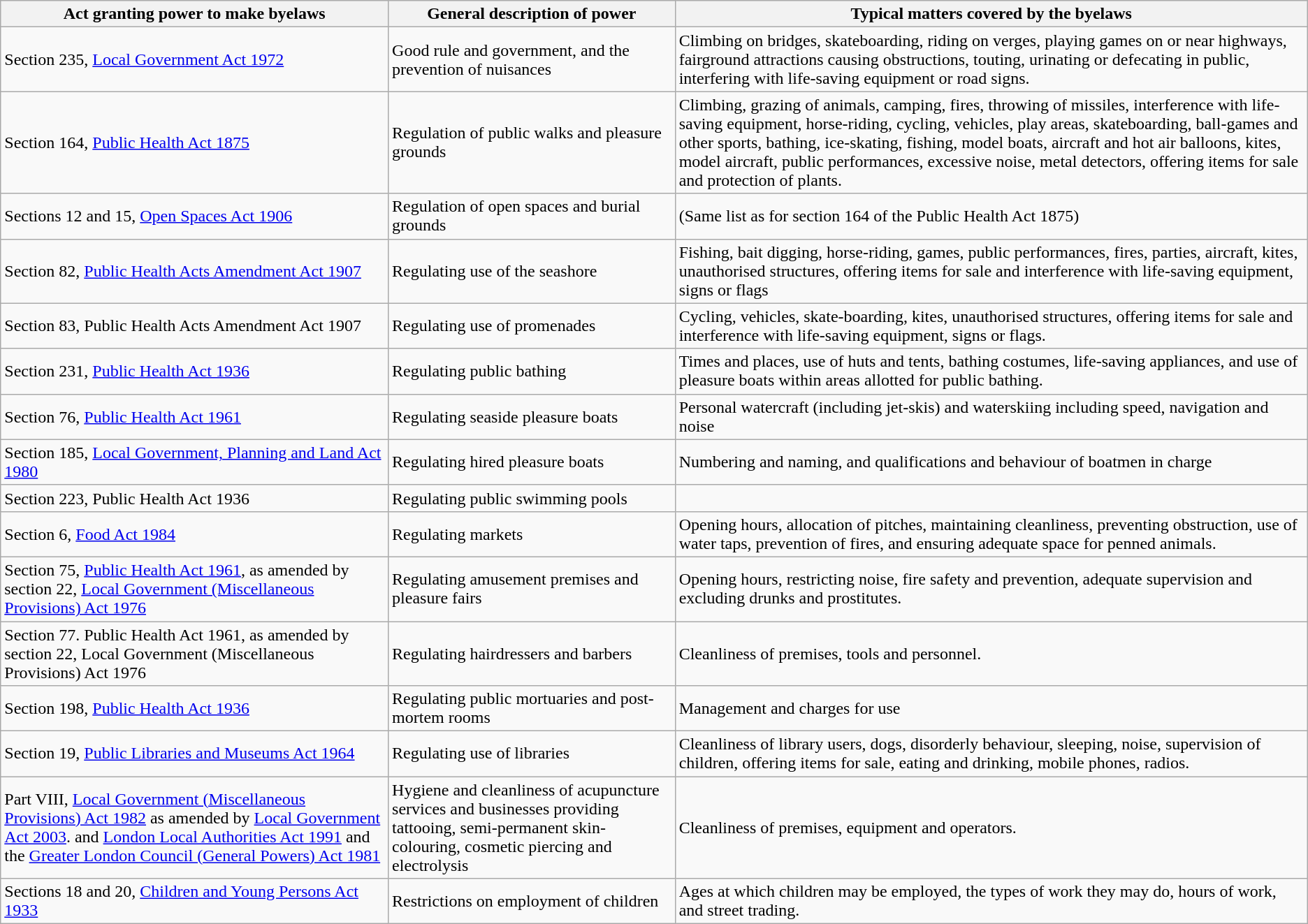<table class="wikitable">
<tr>
<th>Act granting power to make byelaws</th>
<th>General description of power</th>
<th>Typical matters covered by the byelaws</th>
</tr>
<tr>
<td>Section 235, <a href='#'>Local Government Act 1972</a></td>
<td>Good rule and government, and the prevention of nuisances</td>
<td>Climbing on bridges, skateboarding, riding on verges, playing games on or near highways, fairground attractions causing obstructions, touting, urinating or defecating in public, interfering with life-saving equipment or road signs.</td>
</tr>
<tr>
<td>Section 164, <a href='#'>Public Health Act 1875</a></td>
<td>Regulation of public walks and pleasure grounds</td>
<td>Climbing, grazing of animals, camping, fires, throwing of missiles, interference with life-saving equipment, horse-riding, cycling, vehicles, play areas, skateboarding, ball-games and other sports, bathing, ice-skating, fishing, model boats, aircraft and hot air balloons, kites, model aircraft, public performances, excessive noise, metal detectors, offering items for sale and protection of plants.</td>
</tr>
<tr>
<td>Sections 12 and 15, <a href='#'>Open Spaces Act 1906</a></td>
<td>Regulation of open spaces and burial grounds</td>
<td>(Same list as for section 164 of the Public Health Act 1875)</td>
</tr>
<tr>
<td>Section 82, <a href='#'>Public Health Acts Amendment Act 1907</a></td>
<td>Regulating use of the seashore</td>
<td>Fishing, bait digging, horse-riding, games, public performances, fires, parties, aircraft, kites, unauthorised structures, offering items for sale and interference with life-saving equipment, signs or flags</td>
</tr>
<tr>
<td>Section 83, Public Health Acts Amendment Act 1907</td>
<td>Regulating use of promenades</td>
<td>Cycling, vehicles, skate-boarding, kites, unauthorised structures, offering items for sale and interference with life-saving equipment, signs or flags.</td>
</tr>
<tr>
<td>Section 231, <a href='#'>Public Health Act 1936</a></td>
<td>Regulating public bathing</td>
<td>Times and places, use of huts and tents, bathing costumes, life-saving appliances, and use of pleasure boats within areas allotted for public bathing.</td>
</tr>
<tr>
<td>Section 76, <a href='#'>Public Health Act 1961</a></td>
<td>Regulating seaside pleasure boats</td>
<td>Personal watercraft (including jet-skis) and waterskiing including speed, navigation and noise</td>
</tr>
<tr>
<td>Section 185, <a href='#'>Local Government, Planning and Land Act 1980</a></td>
<td>Regulating hired pleasure boats</td>
<td>Numbering and naming, and qualifications and behaviour of boatmen in charge</td>
</tr>
<tr>
<td>Section 223, Public Health Act 1936</td>
<td>Regulating public swimming pools</td>
<td></td>
</tr>
<tr>
<td>Section 6, <a href='#'>Food Act 1984</a></td>
<td>Regulating markets</td>
<td>Opening hours, allocation of pitches, maintaining cleanliness, preventing obstruction, use of water taps, prevention of fires, and ensuring adequate space for penned animals.</td>
</tr>
<tr>
<td>Section 75, <a href='#'>Public Health Act 1961</a>, as amended by section 22, <a href='#'>Local Government (Miscellaneous Provisions) Act 1976</a></td>
<td>Regulating amusement premises and pleasure fairs</td>
<td>Opening hours, restricting noise, fire safety and prevention, adequate supervision and excluding drunks and prostitutes.</td>
</tr>
<tr>
<td>Section 77. Public Health Act 1961, as amended by section 22, Local Government (Miscellaneous Provisions) Act 1976</td>
<td>Regulating hairdressers and barbers</td>
<td>Cleanliness of premises, tools and personnel.</td>
</tr>
<tr>
<td>Section 198, <a href='#'>Public Health Act 1936</a></td>
<td>Regulating public mortuaries and post-mortem rooms</td>
<td>Management and charges for use</td>
</tr>
<tr>
<td>Section 19, <a href='#'>Public Libraries and Museums Act 1964</a></td>
<td>Regulating use of libraries</td>
<td>Cleanliness of library users, dogs, disorderly behaviour, sleeping, noise, supervision of children, offering items for sale, eating and drinking, mobile phones, radios.</td>
</tr>
<tr>
<td>Part VIII, <a href='#'>Local Government (Miscellaneous Provisions) Act 1982</a> as amended by <a href='#'>Local Government Act 2003</a>. and <a href='#'>London Local Authorities Act 1991</a> and the <a href='#'>Greater London Council (General Powers) Act 1981</a></td>
<td>Hygiene and cleanliness of acupuncture services and businesses providing tattooing, semi-permanent skin-colouring, cosmetic piercing and electrolysis</td>
<td>Cleanliness of premises, equipment and operators.</td>
</tr>
<tr>
<td>Sections 18 and 20, <a href='#'>Children and Young Persons Act 1933</a></td>
<td>Restrictions on employment of children</td>
<td>Ages at which children may be employed, the types of work they may do, hours of work, and street trading.</td>
</tr>
</table>
